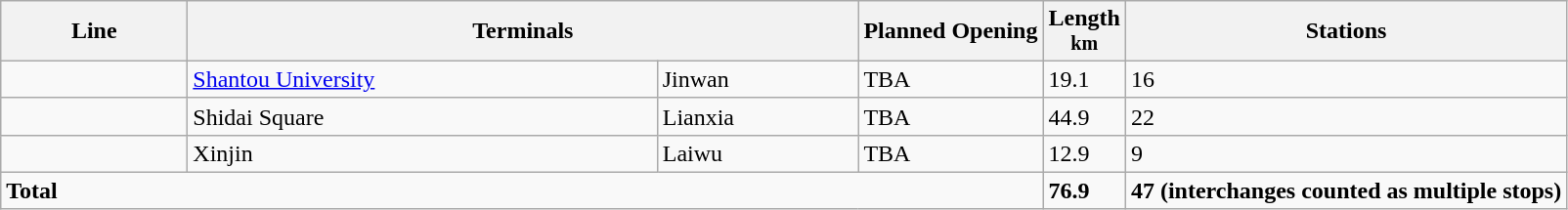<table class="wikitable sortable">
<tr>
<th data-sort-type="text"style="width:120px;">Line</th>
<th class="unsortable" colspan="2" style="width:450px; line-height:1.05">Terminals</th>
<th>Planned Opening</th>
<th style="line-height:1.05">Length<br><small>km</small></th>
<th style="line-height:1.05">Stations</th>
</tr>
<tr>
<td></td>
<td><a href='#'>Shantou University</a></td>
<td>Jinwan</td>
<td>TBA</td>
<td>19.1</td>
<td>16</td>
</tr>
<tr>
<td></td>
<td>Shidai Square</td>
<td>Lianxia</td>
<td>TBA</td>
<td>44.9</td>
<td>22</td>
</tr>
<tr>
<td></td>
<td>Xinjin</td>
<td>Laiwu</td>
<td>TBA</td>
<td>12.9</td>
<td>9</td>
</tr>
<tr class="sortbottom">
<td colspan="4"><strong>Total</strong></td>
<td><strong>76.9</strong></td>
<td><strong>47 (interchanges counted as multiple stops)</strong></td>
</tr>
</table>
